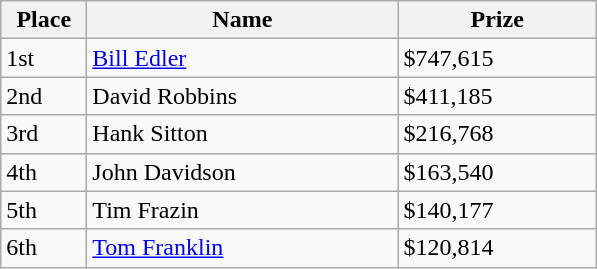<table class="wikitable">
<tr>
<th width="50">Place</th>
<th width="200">Name</th>
<th width="125">Prize</th>
</tr>
<tr>
<td>1st</td>
<td><a href='#'>Bill Edler</a></td>
<td>$747,615</td>
</tr>
<tr>
<td>2nd</td>
<td>David Robbins</td>
<td>$411,185</td>
</tr>
<tr>
<td>3rd</td>
<td>Hank Sitton</td>
<td>$216,768</td>
</tr>
<tr>
<td>4th</td>
<td>John Davidson</td>
<td>$163,540</td>
</tr>
<tr>
<td>5th</td>
<td>Tim Frazin</td>
<td>$140,177</td>
</tr>
<tr>
<td>6th</td>
<td><a href='#'>Tom Franklin</a></td>
<td>$120,814</td>
</tr>
</table>
